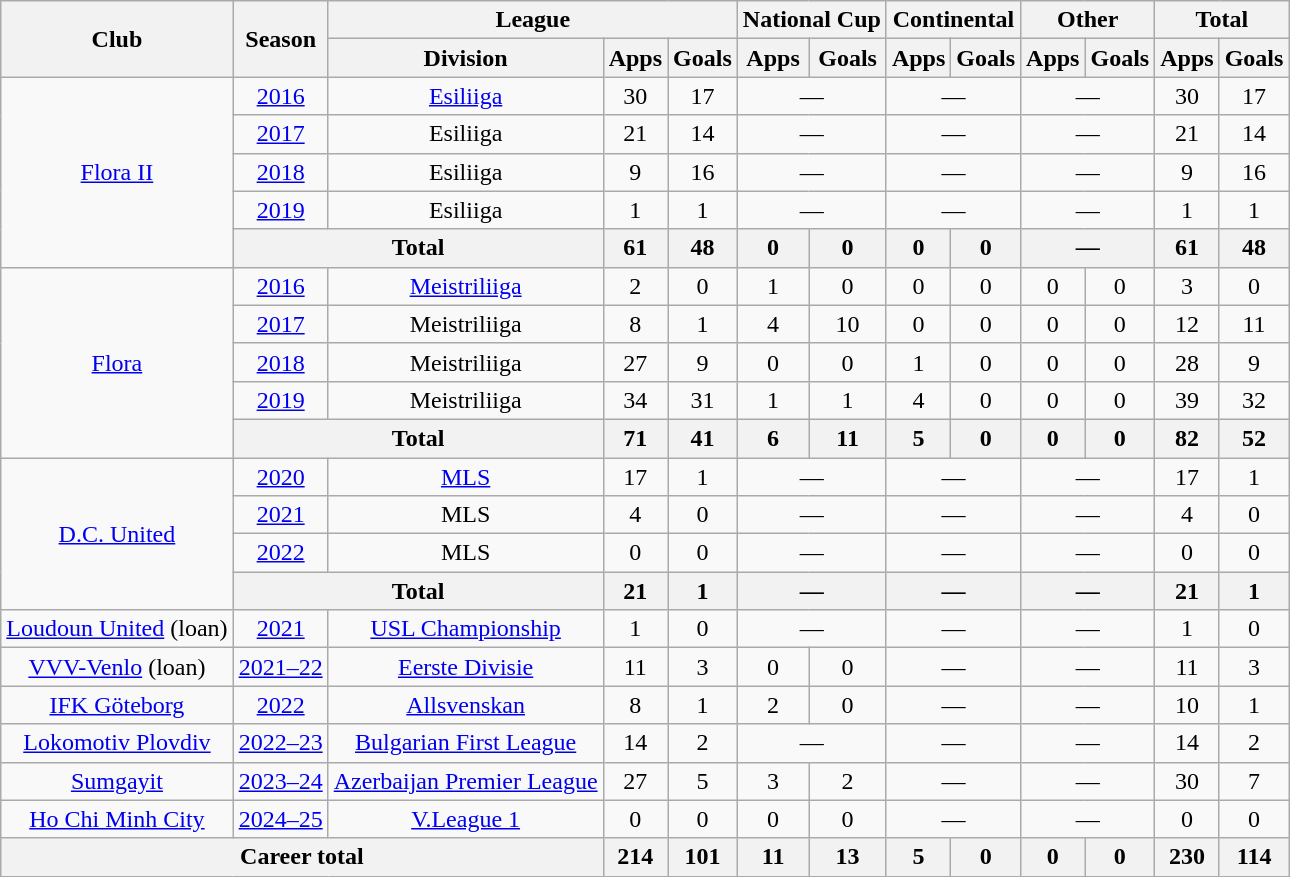<table class="wikitable" style="text-align:center">
<tr>
<th rowspan="2">Club</th>
<th rowspan="2">Season</th>
<th colspan="3">League</th>
<th colspan="2">National Cup</th>
<th colspan="2">Continental</th>
<th colspan="2">Other</th>
<th colspan="2">Total</th>
</tr>
<tr>
<th>Division</th>
<th>Apps</th>
<th>Goals</th>
<th>Apps</th>
<th>Goals</th>
<th>Apps</th>
<th>Goals</th>
<th>Apps</th>
<th>Goals</th>
<th>Apps</th>
<th>Goals</th>
</tr>
<tr>
<td rowspan="5"><a href='#'>Flora II</a></td>
<td><a href='#'>2016</a></td>
<td><a href='#'>Esiliiga</a></td>
<td>30</td>
<td>17</td>
<td colspan="2">—</td>
<td colspan="2">—</td>
<td colspan="2">—</td>
<td>30</td>
<td>17</td>
</tr>
<tr>
<td><a href='#'>2017</a></td>
<td>Esiliiga</td>
<td>21</td>
<td>14</td>
<td colspan="2">—</td>
<td colspan="2">—</td>
<td colspan="2">—</td>
<td>21</td>
<td>14</td>
</tr>
<tr>
<td><a href='#'>2018</a></td>
<td>Esiliiga</td>
<td>9</td>
<td>16</td>
<td colspan="2">—</td>
<td colspan="2">—</td>
<td colspan="2">—</td>
<td>9</td>
<td>16</td>
</tr>
<tr>
<td><a href='#'>2019</a></td>
<td>Esiliiga</td>
<td>1</td>
<td>1</td>
<td colspan="2">—</td>
<td colspan="2">—</td>
<td colspan="2">—</td>
<td>1</td>
<td>1</td>
</tr>
<tr>
<th colspan="2">Total</th>
<th>61</th>
<th>48</th>
<th>0</th>
<th>0</th>
<th>0</th>
<th>0</th>
<th colspan="2">—</th>
<th>61</th>
<th>48</th>
</tr>
<tr>
<td rowspan="5"><a href='#'>Flora</a></td>
<td><a href='#'>2016</a></td>
<td><a href='#'>Meistriliiga</a></td>
<td>2</td>
<td>0</td>
<td>1</td>
<td>0</td>
<td>0</td>
<td>0</td>
<td>0</td>
<td>0</td>
<td>3</td>
<td>0</td>
</tr>
<tr>
<td><a href='#'>2017</a></td>
<td>Meistriliiga</td>
<td>8</td>
<td>1</td>
<td>4</td>
<td>10</td>
<td>0</td>
<td>0</td>
<td>0</td>
<td>0</td>
<td>12</td>
<td>11</td>
</tr>
<tr>
<td><a href='#'>2018</a></td>
<td>Meistriliiga</td>
<td>27</td>
<td>9</td>
<td>0</td>
<td>0</td>
<td>1</td>
<td>0</td>
<td>0</td>
<td>0</td>
<td>28</td>
<td>9</td>
</tr>
<tr>
<td><a href='#'>2019</a></td>
<td>Meistriliiga</td>
<td>34</td>
<td>31</td>
<td>1</td>
<td>1</td>
<td>4</td>
<td>0</td>
<td>0</td>
<td>0</td>
<td>39</td>
<td>32</td>
</tr>
<tr>
<th colspan="2">Total</th>
<th>71</th>
<th>41</th>
<th>6</th>
<th>11</th>
<th>5</th>
<th>0</th>
<th>0</th>
<th>0</th>
<th>82</th>
<th>52</th>
</tr>
<tr>
<td rowspan=4><a href='#'>D.C. United</a></td>
<td><a href='#'>2020</a></td>
<td><a href='#'>MLS</a></td>
<td>17</td>
<td>1</td>
<td colspan="2">—</td>
<td colspan="2">—</td>
<td colspan="2">—</td>
<td>17</td>
<td>1</td>
</tr>
<tr>
<td><a href='#'>2021</a></td>
<td>MLS</td>
<td>4</td>
<td>0</td>
<td colspan="2">—</td>
<td colspan="2">—</td>
<td colspan="2">—</td>
<td>4</td>
<td>0</td>
</tr>
<tr>
<td><a href='#'>2022</a></td>
<td>MLS</td>
<td>0</td>
<td>0</td>
<td colspan="2">—</td>
<td colspan="2">—</td>
<td colspan="2">—</td>
<td>0</td>
<td>0</td>
</tr>
<tr>
<th colspan="2">Total</th>
<th>21</th>
<th>1</th>
<th colspan="2">—</th>
<th colspan="2">—</th>
<th colspan="2">—</th>
<th>21</th>
<th>1</th>
</tr>
<tr>
<td><a href='#'>Loudoun United</a> (loan)</td>
<td><a href='#'>2021</a></td>
<td><a href='#'>USL Championship</a></td>
<td>1</td>
<td>0</td>
<td colspan="2">—</td>
<td colspan="2">—</td>
<td colspan="2">—</td>
<td>1</td>
<td>0</td>
</tr>
<tr>
<td><a href='#'>VVV-Venlo</a> (loan)</td>
<td><a href='#'>2021–22</a></td>
<td><a href='#'>Eerste Divisie</a></td>
<td>11</td>
<td>3</td>
<td>0</td>
<td>0</td>
<td colspan="2">—</td>
<td colspan="2">—</td>
<td>11</td>
<td>3</td>
</tr>
<tr>
<td><a href='#'>IFK Göteborg</a></td>
<td><a href='#'>2022</a></td>
<td><a href='#'>Allsvenskan</a></td>
<td>8</td>
<td>1</td>
<td>2</td>
<td>0</td>
<td colspan="2">—</td>
<td colspan="2">—</td>
<td>10</td>
<td>1</td>
</tr>
<tr>
<td><a href='#'>Lokomotiv Plovdiv</a></td>
<td><a href='#'>2022–23</a></td>
<td><a href='#'>Bulgarian First League</a></td>
<td>14</td>
<td>2</td>
<td colspan="2">—</td>
<td colspan="2">—</td>
<td colspan="2">—</td>
<td>14</td>
<td>2</td>
</tr>
<tr>
<td><a href='#'>Sumgayit</a></td>
<td><a href='#'>2023–24</a></td>
<td><a href='#'>Azerbaijan Premier League</a></td>
<td>27</td>
<td>5</td>
<td>3</td>
<td>2</td>
<td colspan="2">—</td>
<td colspan="2">—</td>
<td>30</td>
<td>7</td>
</tr>
<tr>
<td><a href='#'>Ho Chi Minh City</a></td>
<td><a href='#'>2024–25</a></td>
<td><a href='#'>V.League 1</a></td>
<td>0</td>
<td>0</td>
<td>0</td>
<td>0</td>
<td colspan="2">—</td>
<td colspan="2">—</td>
<td>0</td>
<td>0</td>
</tr>
<tr>
<th colspan="3">Career total</th>
<th>214</th>
<th>101</th>
<th>11</th>
<th>13</th>
<th>5</th>
<th>0</th>
<th>0</th>
<th>0</th>
<th>230</th>
<th>114</th>
</tr>
</table>
